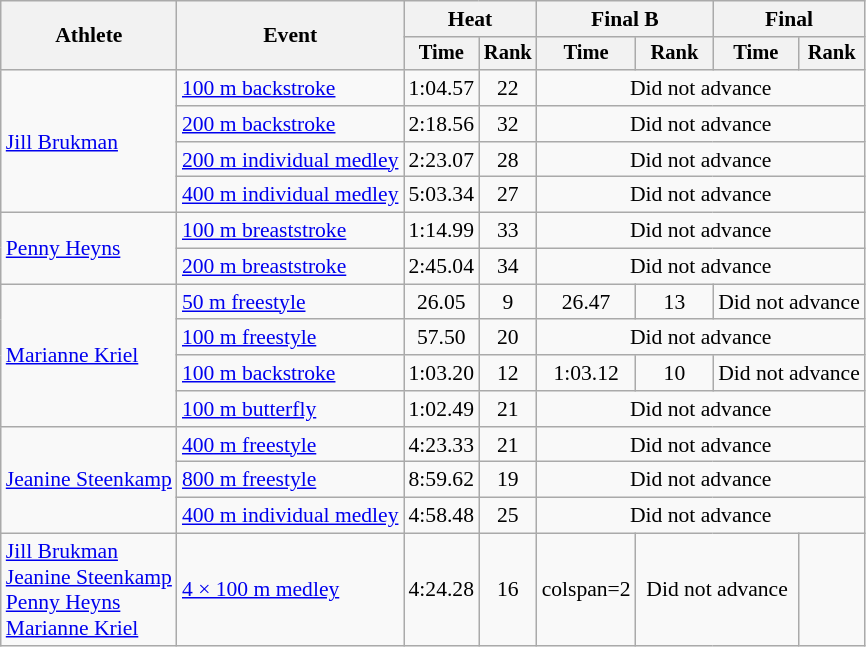<table class=wikitable style="font-size:90%">
<tr>
<th rowspan="2">Athlete</th>
<th rowspan="2">Event</th>
<th colspan="2">Heat</th>
<th colspan="2">Final B</th>
<th colspan="2">Final</th>
</tr>
<tr style="font-size:95%">
<th>Time</th>
<th>Rank</th>
<th>Time</th>
<th>Rank</th>
<th>Time</th>
<th>Rank</th>
</tr>
<tr align=center>
<td align=left rowspan=4><a href='#'>Jill Brukman</a></td>
<td align=left><a href='#'>100 m backstroke</a></td>
<td>1:04.57</td>
<td>22</td>
<td colspan=4>Did not advance</td>
</tr>
<tr align=center>
<td align=left><a href='#'>200 m backstroke</a></td>
<td>2:18.56</td>
<td>32</td>
<td colspan=4>Did not advance</td>
</tr>
<tr align=center>
<td align=left><a href='#'>200 m individual medley</a></td>
<td>2:23.07</td>
<td>28</td>
<td colspan=4>Did not advance</td>
</tr>
<tr align=center>
<td align=left><a href='#'>400 m individual medley</a></td>
<td>5:03.34</td>
<td>27</td>
<td colspan=4>Did not advance</td>
</tr>
<tr align=center>
<td align=left rowspan=2><a href='#'>Penny Heyns</a></td>
<td align=left><a href='#'>100 m breaststroke</a></td>
<td>1:14.99</td>
<td>33</td>
<td colspan=4>Did not advance</td>
</tr>
<tr align=center>
<td align=left><a href='#'>200 m breaststroke</a></td>
<td>2:45.04</td>
<td>34</td>
<td colspan=4>Did not advance</td>
</tr>
<tr align=center>
<td align=left rowspan=4><a href='#'>Marianne Kriel</a></td>
<td align=left><a href='#'>50 m freestyle</a></td>
<td>26.05</td>
<td>9</td>
<td>26.47</td>
<td>13</td>
<td colspan=2>Did not advance</td>
</tr>
<tr align=center>
<td align=left><a href='#'>100 m freestyle</a></td>
<td>57.50</td>
<td>20</td>
<td colspan=4>Did not advance</td>
</tr>
<tr align=center>
<td align=left><a href='#'>100 m backstroke</a></td>
<td>1:03.20</td>
<td>12</td>
<td>1:03.12</td>
<td>10</td>
<td colspan=2>Did not advance</td>
</tr>
<tr align=center>
<td align=left><a href='#'>100 m butterfly</a></td>
<td>1:02.49</td>
<td>21</td>
<td colspan=4>Did not advance</td>
</tr>
<tr align=center>
<td align=left rowspan=3><a href='#'>Jeanine Steenkamp</a></td>
<td align=left><a href='#'>400 m freestyle</a></td>
<td>4:23.33</td>
<td>21</td>
<td colspan=4>Did not advance</td>
</tr>
<tr align=center>
<td align=left><a href='#'>800 m freestyle</a></td>
<td>8:59.62</td>
<td>19</td>
<td colspan=4>Did not advance</td>
</tr>
<tr align=center>
<td align=left><a href='#'>400 m individual medley</a></td>
<td>4:58.48</td>
<td>25</td>
<td colspan=4>Did not advance</td>
</tr>
<tr align=center>
<td align=left rowspan=1><a href='#'>Jill Brukman</a><br><a href='#'>Jeanine Steenkamp</a><br><a href='#'>Penny Heyns</a><br><a href='#'>Marianne Kriel</a></td>
<td align=left><a href='#'>4 × 100 m medley</a></td>
<td>4:24.28</td>
<td>16</td>
<td>colspan=2 </td>
<td colspan=2>Did not advance</td>
</tr>
</table>
